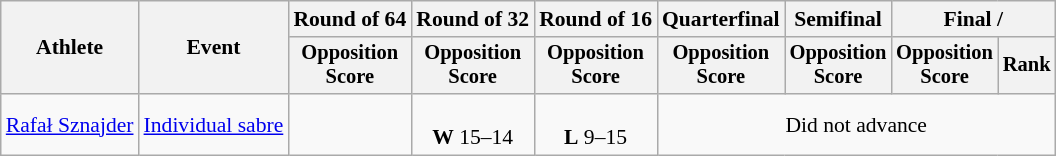<table class="wikitable" style="font-size:90%">
<tr>
<th rowspan="2">Athlete</th>
<th rowspan="2">Event</th>
<th>Round of 64</th>
<th>Round of 32</th>
<th>Round of 16</th>
<th>Quarterfinal</th>
<th>Semifinal</th>
<th colspan=2>Final / </th>
</tr>
<tr style="font-size:95%">
<th>Opposition <br> Score</th>
<th>Opposition <br> Score</th>
<th>Opposition <br> Score</th>
<th>Opposition <br> Score</th>
<th>Opposition <br> Score</th>
<th>Opposition <br> Score</th>
<th>Rank</th>
</tr>
<tr align=center>
<td align=left><a href='#'>Rafał Sznajder</a></td>
<td align=left><a href='#'>Individual sabre</a></td>
<td></td>
<td><br><strong>W</strong> 15–14</td>
<td><br><strong>L</strong> 9–15</td>
<td colspan=4>Did not advance</td>
</tr>
</table>
